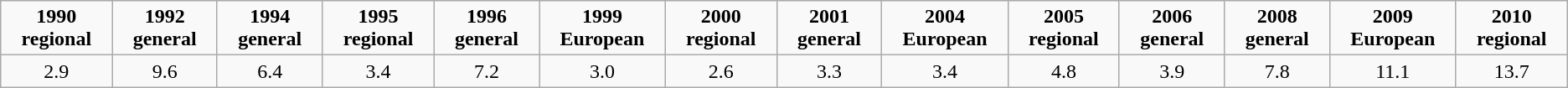<table class="wikitable" style="text-align:center">
<tr>
<td><strong>1990 regional</strong></td>
<td><strong>1992 general</strong></td>
<td><strong>1994 general</strong></td>
<td><strong>1995 regional</strong></td>
<td><strong>1996 general</strong></td>
<td><strong>1999 European</strong></td>
<td><strong>2000 regional</strong></td>
<td><strong>2001 general</strong></td>
<td><strong>2004 European</strong></td>
<td><strong>2005 regional</strong></td>
<td><strong>2006 general</strong></td>
<td><strong>2008 general</strong></td>
<td><strong>2009 European</strong></td>
<td><strong>2010 regional</strong></td>
</tr>
<tr>
<td>2.9</td>
<td>9.6</td>
<td>6.4</td>
<td>3.4</td>
<td>7.2</td>
<td>3.0</td>
<td>2.6</td>
<td>3.3</td>
<td>3.4</td>
<td>4.8</td>
<td>3.9</td>
<td>7.8</td>
<td>11.1</td>
<td>13.7</td>
</tr>
</table>
